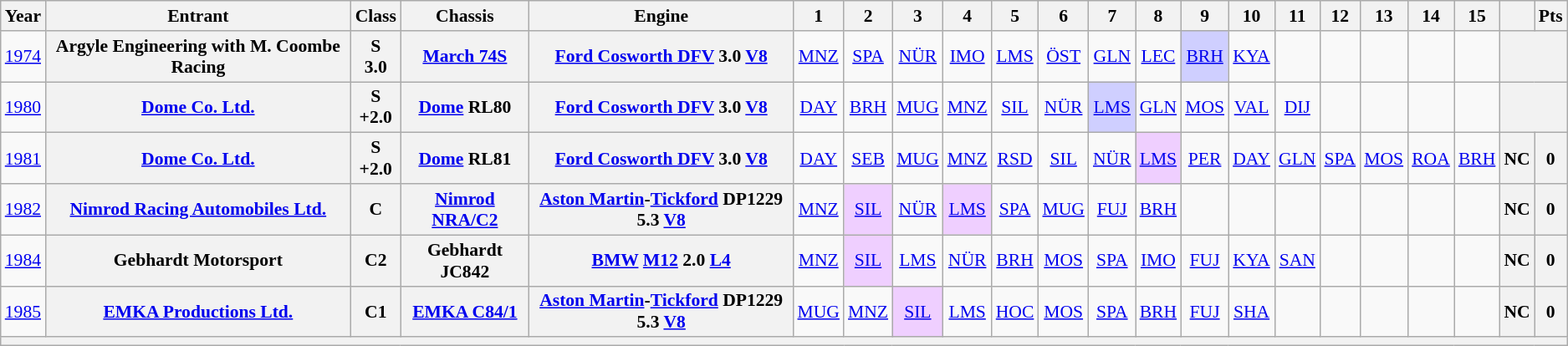<table class="wikitable" style="text-align:center; font-size:90%">
<tr>
<th>Year</th>
<th>Entrant</th>
<th>Class</th>
<th>Chassis</th>
<th>Engine</th>
<th>1</th>
<th>2</th>
<th>3</th>
<th>4</th>
<th>5</th>
<th>6</th>
<th>7</th>
<th>8</th>
<th>9</th>
<th>10</th>
<th>11</th>
<th>12</th>
<th>13</th>
<th>14</th>
<th>15</th>
<th></th>
<th>Pts</th>
</tr>
<tr>
<td><a href='#'>1974</a></td>
<th>Argyle Engineering with M. Coombe Racing</th>
<th>S<br>3.0</th>
<th><a href='#'>March 74S</a></th>
<th><a href='#'>Ford Cosworth DFV</a> 3.0 <a href='#'>V8</a></th>
<td><a href='#'>MNZ</a></td>
<td><a href='#'>SPA</a></td>
<td><a href='#'>NÜR</a></td>
<td><a href='#'>IMO</a></td>
<td><a href='#'>LMS</a></td>
<td><a href='#'>ÖST</a></td>
<td><a href='#'>GLN</a></td>
<td><a href='#'>LEC</a></td>
<td style="background:#CFCFFF;"><a href='#'>BRH</a><br></td>
<td><a href='#'>KYA</a></td>
<td></td>
<td></td>
<td></td>
<td></td>
<td></td>
<th colspan=2></th>
</tr>
<tr>
<td><a href='#'>1980</a></td>
<th><a href='#'>Dome Co. Ltd.</a></th>
<th>S<br>+2.0</th>
<th><a href='#'>Dome</a> RL80</th>
<th><a href='#'>Ford Cosworth DFV</a> 3.0 <a href='#'>V8</a></th>
<td><a href='#'>DAY</a></td>
<td><a href='#'>BRH</a></td>
<td><a href='#'>MUG</a></td>
<td><a href='#'>MNZ</a></td>
<td><a href='#'>SIL</a></td>
<td><a href='#'>NÜR</a></td>
<td style="background:#CFCFFF;"><a href='#'>LMS</a><br></td>
<td><a href='#'>GLN</a></td>
<td><a href='#'>MOS</a></td>
<td><a href='#'>VAL</a></td>
<td><a href='#'>DIJ</a></td>
<td></td>
<td></td>
<td></td>
<td></td>
<th colspan=2></th>
</tr>
<tr>
<td><a href='#'>1981</a></td>
<th><a href='#'>Dome Co. Ltd.</a></th>
<th>S<br>+2.0</th>
<th><a href='#'>Dome</a> RL81</th>
<th><a href='#'>Ford Cosworth DFV</a> 3.0 <a href='#'>V8</a></th>
<td><a href='#'>DAY</a></td>
<td><a href='#'>SEB</a></td>
<td><a href='#'>MUG</a></td>
<td><a href='#'>MNZ</a></td>
<td><a href='#'>RSD</a></td>
<td><a href='#'>SIL</a></td>
<td><a href='#'>NÜR</a></td>
<td style="background:#efcfff;"><a href='#'>LMS</a><br></td>
<td><a href='#'>PER</a></td>
<td><a href='#'>DAY</a></td>
<td><a href='#'>GLN</a></td>
<td><a href='#'>SPA</a></td>
<td><a href='#'>MOS</a></td>
<td><a href='#'>ROA</a></td>
<td><a href='#'>BRH</a></td>
<th>NC</th>
<th>0</th>
</tr>
<tr>
<td><a href='#'>1982</a></td>
<th><a href='#'>Nimrod Racing Automobiles Ltd.</a></th>
<th>C</th>
<th><a href='#'>Nimrod NRA/C2</a></th>
<th><a href='#'>Aston Martin</a>-<a href='#'>Tickford</a> DP1229 5.3 <a href='#'>V8</a></th>
<td><a href='#'>MNZ</a></td>
<td style="background:#efcfff;"><a href='#'>SIL</a><br></td>
<td><a href='#'>NÜR</a></td>
<td style="background:#efcfff;"><a href='#'>LMS</a><br></td>
<td><a href='#'>SPA</a></td>
<td><a href='#'>MUG</a></td>
<td><a href='#'>FUJ</a></td>
<td><a href='#'>BRH</a></td>
<td></td>
<td></td>
<td></td>
<td></td>
<td></td>
<td></td>
<td></td>
<th>NC</th>
<th>0</th>
</tr>
<tr>
<td><a href='#'>1984</a></td>
<th>Gebhardt Motorsport</th>
<th>C2</th>
<th>Gebhardt JC842</th>
<th><a href='#'>BMW</a> <a href='#'>M12</a> 2.0 <a href='#'>L4</a></th>
<td><a href='#'>MNZ</a></td>
<td style="background:#efcfff;"><a href='#'>SIL</a><br></td>
<td><a href='#'>LMS</a></td>
<td><a href='#'>NÜR</a></td>
<td><a href='#'>BRH</a></td>
<td><a href='#'>MOS</a></td>
<td><a href='#'>SPA</a></td>
<td><a href='#'>IMO</a></td>
<td><a href='#'>FUJ</a></td>
<td><a href='#'>KYA</a></td>
<td><a href='#'>SAN</a></td>
<td></td>
<td></td>
<td></td>
<td></td>
<th>NC</th>
<th>0</th>
</tr>
<tr>
<td><a href='#'>1985</a></td>
<th><a href='#'>EMKA Productions Ltd.</a></th>
<th>C1</th>
<th><a href='#'>EMKA C84/1</a></th>
<th><a href='#'>Aston Martin</a>-<a href='#'>Tickford</a> DP1229 5.3 <a href='#'>V8</a></th>
<td><a href='#'>MUG</a></td>
<td><a href='#'>MNZ</a></td>
<td style="background:#efcfff;"><a href='#'>SIL</a><br></td>
<td><a href='#'>LMS</a></td>
<td><a href='#'>HOC</a></td>
<td><a href='#'>MOS</a></td>
<td><a href='#'>SPA</a></td>
<td><a href='#'>BRH</a></td>
<td><a href='#'>FUJ</a></td>
<td><a href='#'>SHA</a></td>
<td></td>
<td></td>
<td></td>
<td></td>
<td></td>
<th>NC</th>
<th>0</th>
</tr>
<tr>
<th colspan="22"></th>
</tr>
</table>
